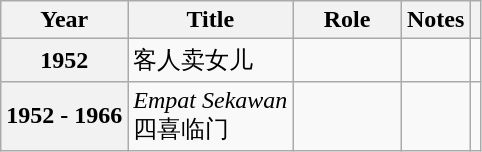<table class="wikitable plainrowheaders sortable">
<tr>
<th scope="col">Year</th>
<th scope="col">Title</th>
<th scope="col" width="65">Role</th>
<th scope="col" class="unsortable">Notes</th>
<th scope="col" class="unsortable"></th>
</tr>
<tr>
<th>1952</th>
<td>客人卖女儿</td>
<td></td>
<td></td>
<td></td>
</tr>
<tr>
<th>1952 - 1966</th>
<td><em>Empat Sekawan</em><br>四喜临门</td>
<td></td>
<td></td>
<td></td>
</tr>
</table>
